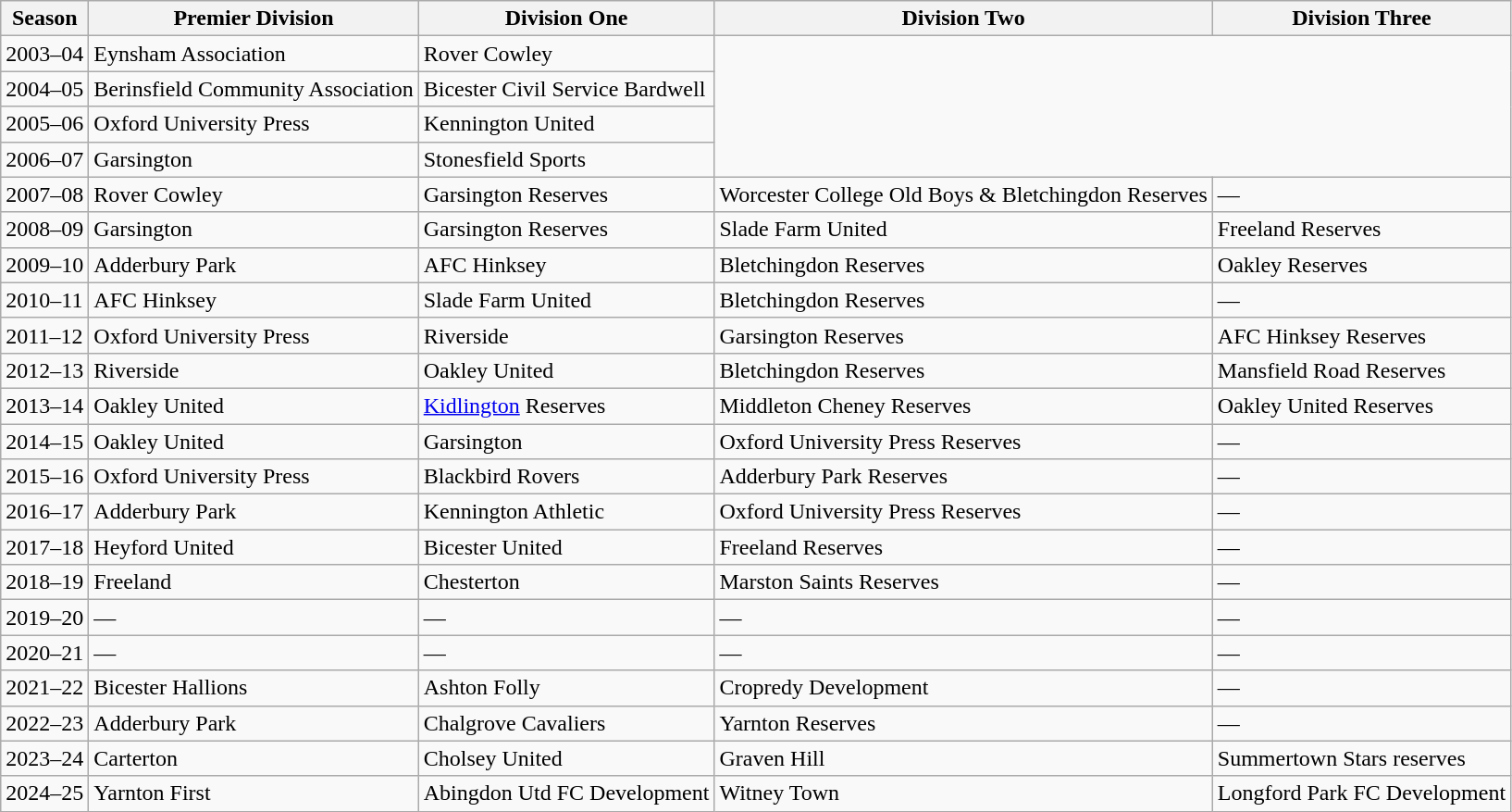<table class="wikitable">
<tr>
<th>Season</th>
<th>Premier Division</th>
<th>Division One</th>
<th>Division Two</th>
<th>Division Three</th>
</tr>
<tr>
<td>2003–04</td>
<td>Eynsham Association</td>
<td>Rover Cowley</td>
</tr>
<tr>
<td>2004–05</td>
<td>Berinsfield Community Association</td>
<td>Bicester Civil Service Bardwell</td>
</tr>
<tr>
<td>2005–06</td>
<td>Oxford University Press</td>
<td>Kennington United</td>
</tr>
<tr>
<td>2006–07</td>
<td>Garsington</td>
<td>Stonesfield Sports</td>
</tr>
<tr>
<td>2007–08</td>
<td>Rover Cowley</td>
<td>Garsington Reserves</td>
<td>Worcester College Old Boys & Bletchingdon Reserves</td>
<td>—</td>
</tr>
<tr>
<td>2008–09</td>
<td>Garsington</td>
<td>Garsington Reserves</td>
<td>Slade Farm United</td>
<td>Freeland Reserves</td>
</tr>
<tr>
<td>2009–10</td>
<td>Adderbury Park</td>
<td>AFC Hinksey</td>
<td>Bletchingdon Reserves</td>
<td>Oakley Reserves</td>
</tr>
<tr>
<td>2010–11</td>
<td>AFC Hinksey</td>
<td>Slade Farm United</td>
<td>Bletchingdon Reserves</td>
<td>—</td>
</tr>
<tr>
<td>2011–12</td>
<td>Oxford University Press</td>
<td>Riverside</td>
<td>Garsington Reserves</td>
<td>AFC Hinksey Reserves</td>
</tr>
<tr>
<td>2012–13</td>
<td>Riverside</td>
<td>Oakley United</td>
<td>Bletchingdon Reserves</td>
<td>Mansfield Road Reserves</td>
</tr>
<tr>
<td>2013–14</td>
<td>Oakley United</td>
<td><a href='#'>Kidlington</a> Reserves</td>
<td>Middleton Cheney Reserves</td>
<td>Oakley United Reserves</td>
</tr>
<tr>
<td>2014–15</td>
<td>Oakley United</td>
<td>Garsington</td>
<td>Oxford University Press Reserves</td>
<td>—</td>
</tr>
<tr>
<td>2015–16</td>
<td>Oxford University Press</td>
<td>Blackbird Rovers</td>
<td>Adderbury Park Reserves</td>
<td>—</td>
</tr>
<tr>
<td>2016–17</td>
<td>Adderbury Park</td>
<td>Kennington Athletic</td>
<td>Oxford University Press Reserves</td>
<td>—</td>
</tr>
<tr>
<td>2017–18</td>
<td>Heyford United</td>
<td>Bicester United</td>
<td>Freeland Reserves</td>
<td>—</td>
</tr>
<tr>
<td>2018–19</td>
<td>Freeland</td>
<td>Chesterton</td>
<td>Marston Saints Reserves</td>
<td>—</td>
</tr>
<tr>
<td>2019–20</td>
<td>—</td>
<td>—</td>
<td>—</td>
<td>—</td>
</tr>
<tr>
<td>2020–21</td>
<td>—</td>
<td>—</td>
<td>—</td>
<td>—</td>
</tr>
<tr>
<td>2021–22</td>
<td>Bicester Hallions</td>
<td>Ashton Folly</td>
<td>Cropredy Development</td>
<td>—</td>
</tr>
<tr>
<td>2022–23</td>
<td>Adderbury Park</td>
<td>Chalgrove Cavaliers</td>
<td>Yarnton Reserves</td>
<td>—</td>
</tr>
<tr>
<td>2023–24</td>
<td>Carterton</td>
<td>Cholsey United</td>
<td>Graven Hill</td>
<td>Summertown Stars reserves</td>
</tr>
<tr>
<td>2024–25</td>
<td>Yarnton First</td>
<td>Abingdon Utd FC Development</td>
<td>Witney Town</td>
<td>Longford Park FC Development</td>
</tr>
</table>
